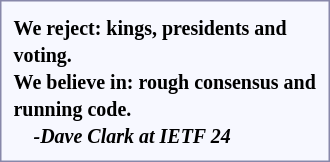<table cellpadding="1" style="width: 220px; float: right; clear: right; border: 1px solid #8888aa; background: #f7f8ff; padding: 5px; margin: 0 0 15px 15px; text-align: left;">
<tr>
<td><small><strong>We reject: kings, presidents and voting.<br>We believe in: rough consensus and running code.<em><br>    -Dave Clark at IETF 24<strong><em> </small></td>
</tr>
</table>
